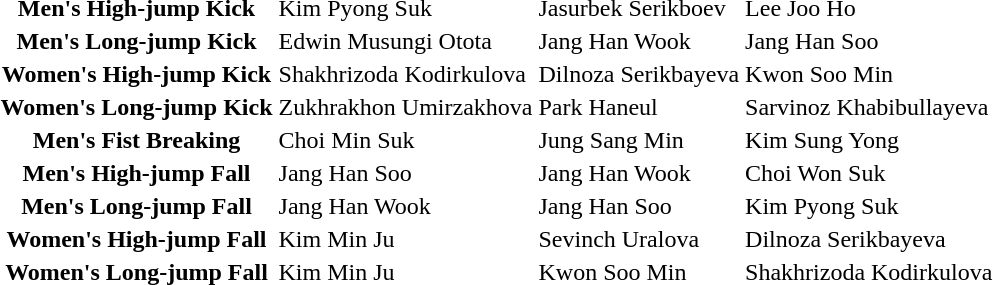<table>
<tr>
<th scope=row rowspan=1>Men's High-jump Kick</th>
<td rowspan=1> Kim Pyong Suk</td>
<td rowspan=1> Jasurbek Serikboev</td>
<td rowspan=1> Lee Joo Ho</td>
</tr>
<tr>
<th scope=row rowspan=1>Men's Long-jump Kick</th>
<td rowspan=1> Edwin Musungi Otota</td>
<td rowspan=1> Jang Han Wook</td>
<td rowspan=1> Jang Han Soo</td>
</tr>
<tr>
<th scope=row rowspan=1>Women's High-jump Kick</th>
<td rowspan=1> Shakhrizoda Kodirkulova</td>
<td rowspan=1> Dilnoza Serikbayeva</td>
<td rowspan=1> Kwon Soo Min</td>
</tr>
<tr>
<th scope=row rowspan=1>Women's Long-jump Kick</th>
<td rowspan=1> Zukhrakhon Umirzakhova</td>
<td rowspan=1> Park Haneul</td>
<td rowspan=1> Sarvinoz Khabibullayeva</td>
</tr>
<tr>
<th scope=row rowspan=1>Men's Fist Breaking</th>
<td rowspan=1> Choi Min Suk</td>
<td rowspan=1> Jung Sang Min</td>
<td rowspan=1> Kim Sung Yong</td>
</tr>
<tr>
<th scope=row rowspan=1>Men's High-jump Fall</th>
<td rowspan=1> Jang Han Soo</td>
<td rowspan=1> Jang Han Wook</td>
<td rowspan=1> Choi Won Suk</td>
</tr>
<tr>
<th scope=row rowspan=1>Men's Long-jump Fall</th>
<td rowspan=1> Jang Han Wook</td>
<td rowspan=1> Jang Han Soo</td>
<td rowspan=1> Kim Pyong Suk</td>
</tr>
<tr>
<th scope=row rowspan=1>Women's High-jump Fall</th>
<td rowspan=1> Kim Min Ju</td>
<td rowspan=1> Sevinch Uralova</td>
<td rowspan=1> Dilnoza Serikbayeva</td>
</tr>
<tr>
<th scope=row rowspan=1>Women's Long-jump Fall</th>
<td rowspan=1> Kim Min Ju</td>
<td rowspan=1> Kwon Soo Min</td>
<td rowspan=1> Shakhrizoda Kodirkulova</td>
</tr>
<tr>
</tr>
</table>
